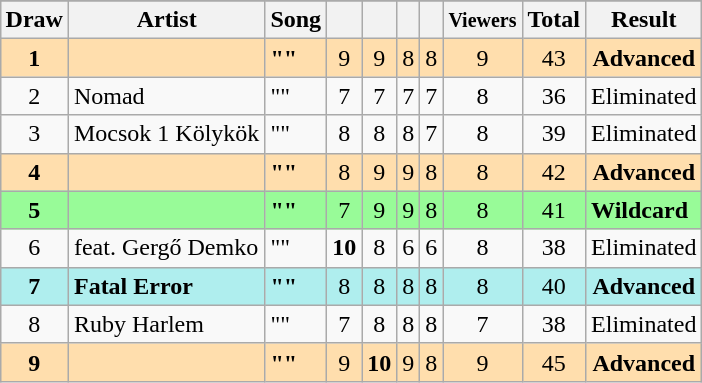<table class="sortable wikitable" style="margin: 1em auto 1em auto; text-align:center">
<tr>
</tr>
<tr>
<th>Draw</th>
<th>Artist</th>
<th>Song</th>
<th><small></small></th>
<th><small></small></th>
<th><small></small></th>
<th><small></small></th>
<th><small>Viewers</small></th>
<th>Total</th>
<th>Result</th>
</tr>
<tr style="background:navajowhite;">
<td><strong>1</strong></td>
<td align="left"><strong></strong></td>
<td align="left"><strong>""</strong></td>
<td>9</td>
<td>9</td>
<td>8</td>
<td>8</td>
<td>9</td>
<td>43</td>
<td><strong>Advanced</strong></td>
</tr>
<tr>
<td>2</td>
<td align="left">Nomad</td>
<td align="left">""</td>
<td>7</td>
<td>7</td>
<td>7</td>
<td>7</td>
<td>8</td>
<td>36</td>
<td>Eliminated</td>
</tr>
<tr>
<td>3</td>
<td align="left">Mocsok 1 Kölykök</td>
<td align="left">""</td>
<td>8</td>
<td>8</td>
<td>8</td>
<td>7</td>
<td>8</td>
<td>39</td>
<td>Eliminated</td>
</tr>
<tr style="background:navajowhite;">
<td><strong>4</strong></td>
<td align="left"><strong></strong></td>
<td align="left"><strong>""</strong></td>
<td>8</td>
<td>9</td>
<td>9</td>
<td>8</td>
<td>8</td>
<td>42</td>
<td><strong>Advanced</strong></td>
</tr>
<tr style="background:palegreen;">
<td><strong>5</strong></td>
<td align="left"><strong></strong></td>
<td align="left"><strong>""</strong></td>
<td>7</td>
<td>9</td>
<td>9</td>
<td>8</td>
<td>8</td>
<td>41</td>
<td align="left"><strong>Wildcard</strong></td>
</tr>
<tr>
<td>6</td>
<td align="left"> feat. Gergő Demko</td>
<td align="left">""</td>
<td><strong>10</strong></td>
<td>8</td>
<td>6</td>
<td>6</td>
<td>8</td>
<td>38</td>
<td>Eliminated</td>
</tr>
<tr style="background:paleturquoise;">
<td><strong>7</strong></td>
<td align="left"><strong>Fatal Error</strong></td>
<td align="left"><strong>""</strong></td>
<td>8</td>
<td>8</td>
<td>8</td>
<td>8</td>
<td>8</td>
<td>40</td>
<td><strong>Advanced</strong></td>
</tr>
<tr>
<td>8</td>
<td align="left">Ruby Harlem</td>
<td align="left">""</td>
<td>7</td>
<td>8</td>
<td>8</td>
<td>8</td>
<td>7</td>
<td>38</td>
<td>Eliminated</td>
</tr>
<tr style="background:navajowhite;">
<td><strong>9</strong></td>
<td align="left"><strong></strong></td>
<td align="left"><strong>""</strong></td>
<td>9</td>
<td><strong>10</strong></td>
<td>9</td>
<td>8</td>
<td>9</td>
<td>45</td>
<td><strong>Advanced</strong></td>
</tr>
</table>
